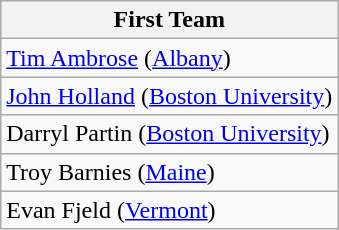<table class="wikitable">
<tr>
<th>First Team</th>
</tr>
<tr>
<td><a href='#'>Tim Ambrose</a> (<a href='#'>Albany</a>)</td>
</tr>
<tr>
<td><a href='#'>John Holland</a> (<a href='#'>Boston University</a>)</td>
</tr>
<tr>
<td>Darryl Partin (<a href='#'>Boston University</a>)</td>
</tr>
<tr>
<td>Troy Barnies (<a href='#'>Maine</a>)</td>
</tr>
<tr>
<td>Evan Fjeld (<a href='#'>Vermont</a>)</td>
</tr>
</table>
